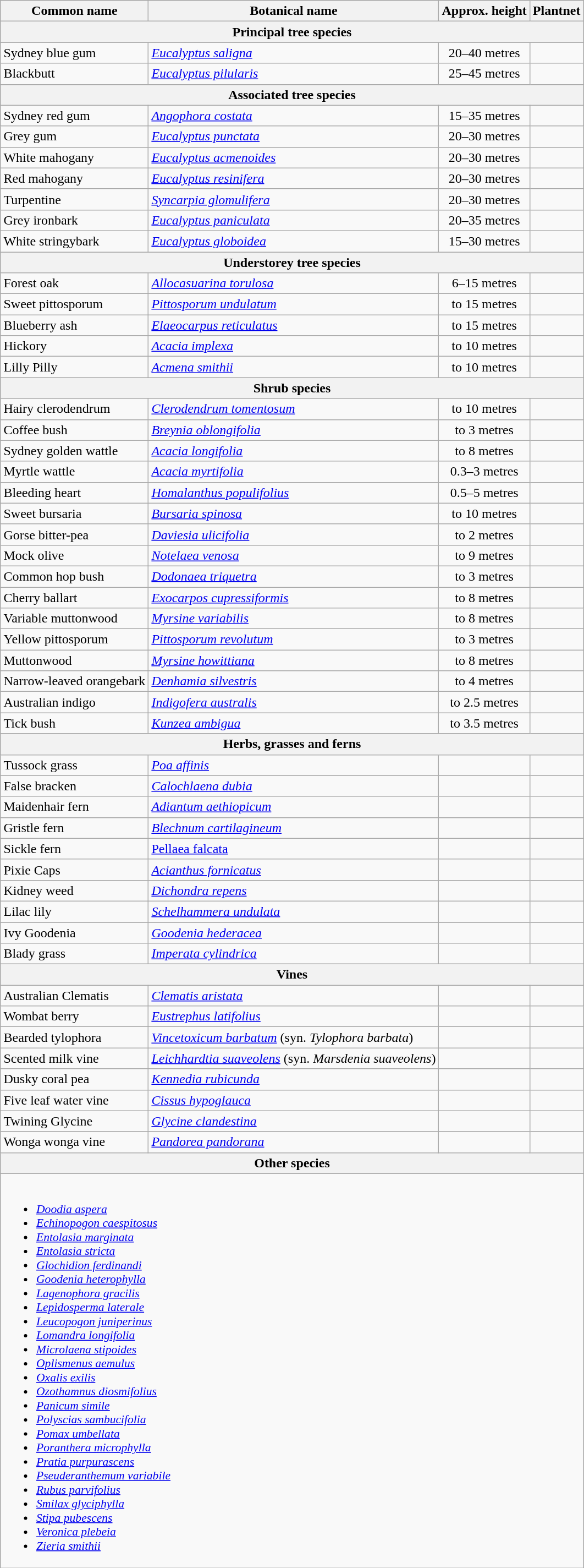<table class="wikitable" style="margin: 1em auto; max-width: 45em;">
<tr>
<th>Common name</th>
<th>Botanical name</th>
<th>Approx. height</th>
<th>Plantnet</th>
</tr>
<tr>
<th colspan="4">Principal tree species</th>
</tr>
<tr>
<td>Sydney blue gum</td>
<td><em><a href='#'>Eucalyptus saligna</a></em></td>
<td align="center">20–40 metres</td>
<td align="center"></td>
</tr>
<tr>
<td>Blackbutt</td>
<td><em><a href='#'>Eucalyptus pilularis</a></em></td>
<td align="center">25–45 metres</td>
<td align="center"></td>
</tr>
<tr>
<th colspan="4">Associated tree species</th>
</tr>
<tr>
<td>Sydney red gum</td>
<td><em><a href='#'>Angophora costata</a></em></td>
<td align="center">15–35 metres</td>
<td align="center"></td>
</tr>
<tr>
<td>Grey gum</td>
<td><em><a href='#'>Eucalyptus punctata</a></em></td>
<td align="center">20–30 metres</td>
<td align="center"></td>
</tr>
<tr>
<td>White mahogany</td>
<td><em><a href='#'>Eucalyptus acmenoides</a></em></td>
<td align="center">20–30 metres</td>
<td align="center"></td>
</tr>
<tr>
<td>Red mahogany</td>
<td><em><a href='#'>Eucalyptus resinifera</a></em></td>
<td align="center">20–30 metres</td>
<td align="center"></td>
</tr>
<tr>
<td>Turpentine</td>
<td><em><a href='#'>Syncarpia glomulifera</a></em></td>
<td align="center">20–30 metres</td>
<td align="center"></td>
</tr>
<tr>
<td>Grey ironbark</td>
<td><em><a href='#'>Eucalyptus paniculata</a></em></td>
<td align="center">20–35 metres</td>
<td align="center"></td>
</tr>
<tr>
<td>White stringybark</td>
<td><em><a href='#'>Eucalyptus globoidea</a></em></td>
<td align="center">15–30 metres</td>
<td align="center"></td>
</tr>
<tr>
<th colspan="4">Understorey tree species</th>
</tr>
<tr>
<td>Forest oak</td>
<td><em><a href='#'>Allocasuarina torulosa</a></em></td>
<td align="center">6–15 metres</td>
<td align="center"></td>
</tr>
<tr>
<td>Sweet pittosporum</td>
<td><em><a href='#'>Pittosporum undulatum</a></em></td>
<td align="center">to 15 metres</td>
<td align="center"></td>
</tr>
<tr>
<td>Blueberry ash</td>
<td><em><a href='#'>Elaeocarpus reticulatus</a></em></td>
<td align="center">to 15 metres</td>
<td align="center"></td>
</tr>
<tr>
<td>Hickory</td>
<td><em><a href='#'>Acacia implexa</a></em></td>
<td align="center">to 10 metres</td>
<td align="center"></td>
</tr>
<tr>
<td>Lilly Pilly</td>
<td><em><a href='#'>Acmena smithii</a></em></td>
<td align="center">to 10 metres</td>
<td align="center"></td>
</tr>
<tr>
<th colspan="4">Shrub species</th>
</tr>
<tr>
<td>Hairy clerodendrum</td>
<td><em><a href='#'>Clerodendrum tomentosum</a></em></td>
<td align="center">to 10 metres</td>
<td align="center"></td>
</tr>
<tr>
<td>Coffee bush</td>
<td><em><a href='#'>Breynia oblongifolia</a></em></td>
<td align="center">to 3 metres</td>
<td align="center"></td>
</tr>
<tr>
<td>Sydney golden wattle</td>
<td><em><a href='#'>Acacia longifolia</a></em></td>
<td align="center">to 8 metres</td>
<td align="center"></td>
</tr>
<tr>
<td>Myrtle wattle</td>
<td><em><a href='#'>Acacia myrtifolia</a></em></td>
<td align="center">0.3–3 metres</td>
<td align="center"></td>
</tr>
<tr>
<td>Bleeding heart</td>
<td><em><a href='#'>Homalanthus populifolius</a></em></td>
<td align="center">0.5–5 metres</td>
<td align="center"></td>
</tr>
<tr>
<td>Sweet bursaria</td>
<td><em><a href='#'>Bursaria spinosa</a></em></td>
<td align="center">to 10 metres</td>
<td align="center"></td>
</tr>
<tr>
<td>Gorse bitter-pea</td>
<td><em><a href='#'>Daviesia ulicifolia</a></em></td>
<td align="center">to 2 metres</td>
<td align="center"></td>
</tr>
<tr>
<td>Mock olive</td>
<td><em><a href='#'>Notelaea venosa</a></em></td>
<td align="center">to 9 metres</td>
<td align="center"></td>
</tr>
<tr>
<td>Common hop bush</td>
<td><em><a href='#'>Dodonaea triquetra</a></em></td>
<td align="center">to 3 metres</td>
<td align="center"></td>
</tr>
<tr>
<td>Cherry ballart</td>
<td><em><a href='#'>Exocarpos cupressiformis</a></em></td>
<td align="center">to 8 metres</td>
<td align="center"></td>
</tr>
<tr>
<td>Variable muttonwood</td>
<td><em><a href='#'>Myrsine variabilis</a></em></td>
<td align="center">to 8 metres</td>
<td align="center"></td>
</tr>
<tr>
<td>Yellow pittosporum</td>
<td><em><a href='#'>Pittosporum revolutum</a></em></td>
<td align="center">to 3 metres</td>
<td align="center"></td>
</tr>
<tr>
<td>Muttonwood</td>
<td><em><a href='#'>Myrsine howittiana</a></em></td>
<td align="center">to 8 metres</td>
<td align="center"></td>
</tr>
<tr>
<td>Narrow-leaved orangebark</td>
<td><em><a href='#'>Denhamia silvestris</a></em></td>
<td align="center">to 4 metres</td>
<td align="center"></td>
</tr>
<tr>
<td>Australian indigo</td>
<td><em><a href='#'>Indigofera australis</a></em></td>
<td align="center">to 2.5 metres</td>
<td align="center"></td>
</tr>
<tr>
<td>Tick bush</td>
<td><em><a href='#'>Kunzea ambigua</a></em></td>
<td align="center">to 3.5 metres</td>
<td align="center"></td>
</tr>
<tr>
<th colspan="4">Herbs, grasses and ferns</th>
</tr>
<tr>
<td>Tussock grass</td>
<td><em><a href='#'>Poa affinis</a></em></td>
<td align="center"></td>
<td align="center"></td>
</tr>
<tr>
<td>False bracken</td>
<td><em><a href='#'>Calochlaena dubia</a></em></td>
<td align="center"></td>
<td align="center"></td>
</tr>
<tr>
<td>Maidenhair fern</td>
<td><em><a href='#'>Adiantum aethiopicum</a></em></td>
<td align="center"></td>
<td align="center"></td>
</tr>
<tr>
<td>Gristle fern</td>
<td><em><a href='#'>Blechnum cartilagineum</a></em></td>
<td align="center"></td>
<td align="center"></td>
</tr>
<tr>
<td>Sickle fern</td>
<td><a href='#'>Pellaea falcata</a></td>
<td align="center"></td>
<td align="center"></td>
</tr>
<tr>
<td>Pixie Caps</td>
<td><em><a href='#'>Acianthus fornicatus</a></em></td>
<td align="center"></td>
<td align="center"></td>
</tr>
<tr>
<td>Kidney weed</td>
<td><em><a href='#'>Dichondra repens</a></em></td>
<td></td>
<td align="center"></td>
</tr>
<tr>
<td>Lilac lily</td>
<td><em><a href='#'>Schelhammera undulata</a></em></td>
<td></td>
<td align="center"></td>
</tr>
<tr>
<td>Ivy Goodenia</td>
<td><em><a href='#'>Goodenia hederacea</a></em></td>
<td></td>
<td align="center"></td>
</tr>
<tr>
<td>Blady grass</td>
<td><em><a href='#'>Imperata cylindrica</a></em></td>
<td></td>
<td align="center"></td>
</tr>
<tr>
<th colspan="4">Vines</th>
</tr>
<tr>
<td>Australian Clematis</td>
<td><em><a href='#'>Clematis aristata</a></em></td>
<td align="center"></td>
<td align="center"></td>
</tr>
<tr>
<td>Wombat berry</td>
<td><em><a href='#'>Eustrephus latifolius</a></em></td>
<td align="center"></td>
<td align="center"></td>
</tr>
<tr>
<td>Bearded tylophora</td>
<td><em><a href='#'>Vincetoxicum barbatum</a></em> (syn. <em>Tylophora barbata</em>)</td>
<td align="center"></td>
<td align="center"></td>
</tr>
<tr>
<td>Scented milk vine</td>
<td><em><a href='#'>Leichhardtia suaveolens</a></em> (syn. <em>Marsdenia suaveolens</em>)</td>
<td align="center"></td>
<td align="center"></td>
</tr>
<tr>
<td>Dusky coral pea</td>
<td><em><a href='#'>Kennedia rubicunda</a></em></td>
<td align="center"></td>
<td align="center"></td>
</tr>
<tr>
<td>Five leaf water vine</td>
<td><em><a href='#'>Cissus hypoglauca</a></em></td>
<td align="center"></td>
<td align="center"></td>
</tr>
<tr>
<td>Twining Glycine</td>
<td><em><a href='#'>Glycine clandestina</a></em></td>
<td></td>
<td align="center"></td>
</tr>
<tr>
<td>Wonga wonga vine</td>
<td><em><a href='#'>Pandorea pandorana</a></em></td>
<td align="center"></td>
<td align="center"></td>
</tr>
<tr>
<th colspan="4">Other species</th>
</tr>
<tr>
<td colspan = 4 style="font-size:90%;"><br><ul><li><em><a href='#'>Doodia aspera</a></em></li><li><em><a href='#'>Echinopogon caespitosus</a></em></li><li><em><a href='#'>Entolasia marginata</a></em></li><li><em><a href='#'>Entolasia stricta</a></em></li><li><em><a href='#'>Glochidion ferdinandi</a></em></li><li><em><a href='#'>Goodenia heterophylla</a></em></li><li><em><a href='#'>Lagenophora gracilis</a></em></li><li><em><a href='#'>Lepidosperma laterale</a></em></li><li><em><a href='#'>Leucopogon juniperinus</a></em></li><li><em><a href='#'>Lomandra longifolia</a></em></li><li><em><a href='#'>Microlaena stipoides</a></em></li><li><em><a href='#'>Oplismenus aemulus</a></em></li><li><em><a href='#'>Oxalis exilis</a></em></li><li><em><a href='#'>Ozothamnus diosmifolius</a></em></li><li><em><a href='#'>Panicum simile</a></em></li><li><em><a href='#'>Polyscias sambucifolia</a></em></li><li><em><a href='#'>Pomax umbellata</a></em></li><li><em><a href='#'>Poranthera microphylla</a></em></li><li><em><a href='#'>Pratia purpurascens</a></em></li><li><em><a href='#'>Pseuderanthemum variabile</a></em></li><li><em><a href='#'>Rubus parvifolius</a></em></li><li><em><a href='#'>Smilax glyciphylla</a></em></li><li><em><a href='#'>Stipa pubescens</a></em></li><li><em><a href='#'>Veronica plebeia</a></em></li><li><em><a href='#'>Zieria smithii</a></em></li></ul></td>
</tr>
</table>
